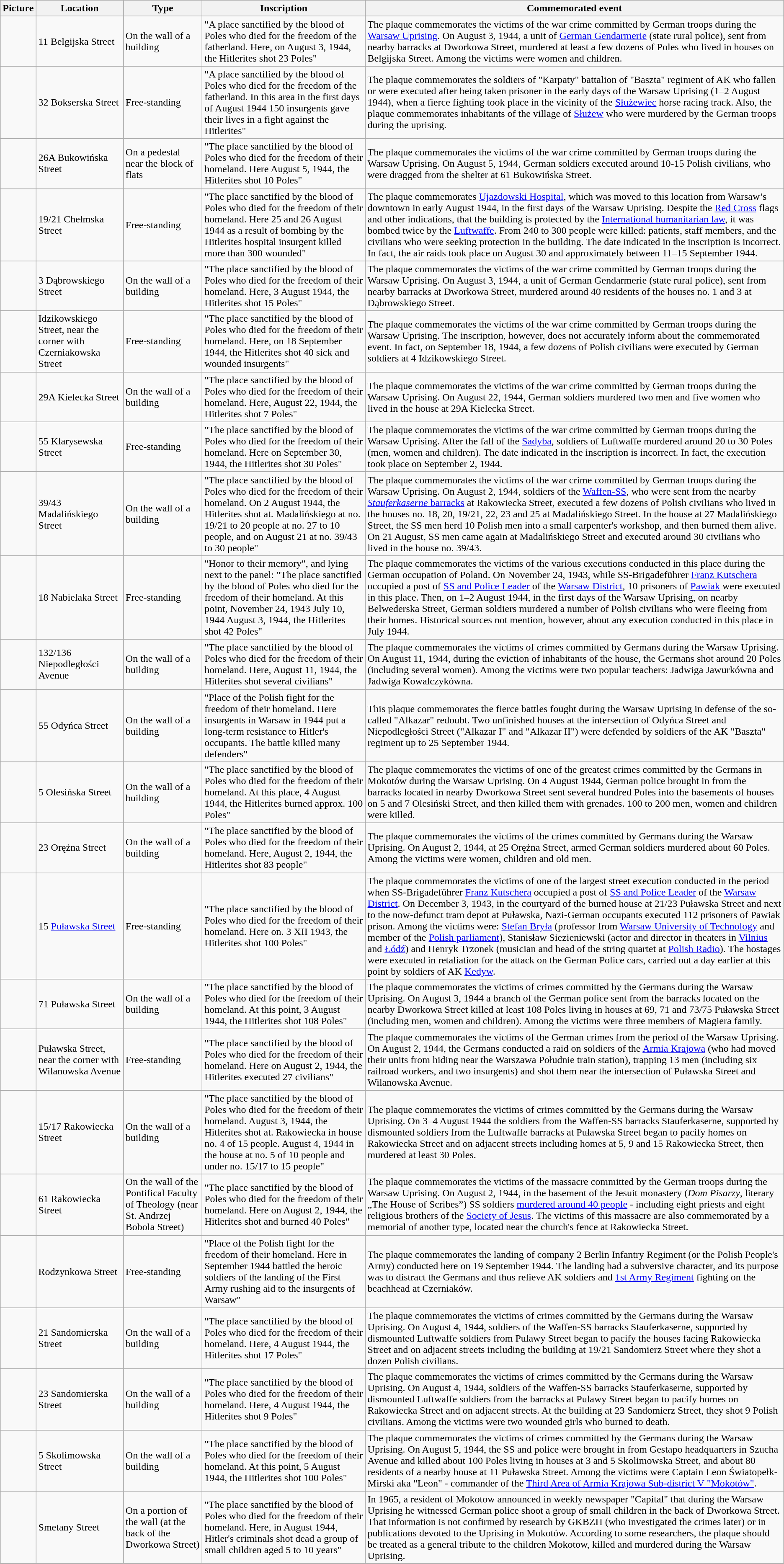<table class="wikitable sortable">
<tr>
<th scope="col">Picture</th>
<th scope="col">Location</th>
<th scope="col">Type</th>
<th scope="col">Inscription</th>
<th scope="col">Commemorated event</th>
</tr>
<tr>
<td></td>
<td>11 Belgijska Street</td>
<td>On the wall of a building</td>
<td>"A place sanctified by the blood of Poles who died for the freedom of the fatherland. Here, on August 3, 1944, the Hitlerites shot 23 Poles"</td>
<td>The plaque commemorates the victims of the war crime committed by German troops during the <a href='#'>Warsaw Uprising</a>. On August 3, 1944, a unit of <a href='#'>German Gendarmerie</a> (state rural police), sent from nearby barracks at Dworkowa Street, murdered at least a few dozens of Poles who lived in houses on Belgijska Street. Among the victims were women and children.</td>
</tr>
<tr>
<td></td>
<td>32 Bokserska Street</td>
<td>Free-standing</td>
<td>"A place sanctified by the blood of Poles who died for the freedom of the fatherland. In this area in the first days of August 1944 150 insurgents gave their lives in a fight against the Hitlerites"</td>
<td>The plaque commemorates the soldiers of "Karpaty" battalion of "Baszta" regiment of AK who fallen or were executed after being taken prisoner in the early days of the Warsaw Uprising (1–2 August 1944), when a fierce fighting took place in the vicinity of the <a href='#'>Służewiec</a> horse racing track. Also, the plaque commemorates inhabitants of the village of <a href='#'>Służew</a> who were murdered by the German troops during the uprising.</td>
</tr>
<tr>
<td></td>
<td>26A Bukowińska Street</td>
<td>On a pedestal near the block of flats</td>
<td>"The place sanctified by the blood of Poles who died for the freedom of their homeland. Here August 5, 1944, the Hitlerites shot 10 Poles"</td>
<td>The plaque commemorates the victims of the war crime committed by German troops during the Warsaw Uprising. On August 5, 1944, German soldiers executed around 10-15 Polish civilians, who were dragged from the shelter at 61 Bukowińska Street.</td>
</tr>
<tr>
<td></td>
<td>19/21 Chełmska Street</td>
<td>Free-standing</td>
<td>"The place sanctified by the blood of Poles who died for the freedom of their homeland. Here 25 and 26 August 1944 as a result of bombing by the Hitlerites hospital insurgent killed more than 300 wounded"</td>
<td>The plaque commemorates <a href='#'>Ujazdowski Hospital</a>, which was moved to this location from Warsaw’s downtown in early August 1944, in the first days of the Warsaw Uprising. Despite the <a href='#'>Red Cross</a> flags and other indications, that the building is protected by the <a href='#'>International humanitarian law</a>, it was bombed twice by the <a href='#'>Luftwaffe</a>. From 240 to 300 people were killed: patients, staff members, and the civilians who were seeking protection in the building. The date indicated in the inscription is incorrect. In fact, the air raids took place on August 30 and approximately between 11–15 September 1944.</td>
</tr>
<tr>
<td></td>
<td>3 Dąbrowskiego Street</td>
<td>On the wall of a building</td>
<td>"The place sanctified by the blood of Poles who died for the freedom of their homeland. Here, 3 August 1944, the Hitlerites shot 15 Poles"</td>
<td>The plaque commemorates the victims of the war crime committed by German troops during the Warsaw Uprising. On August 3, 1944, a unit of German Gendarmerie (state rural police), sent from nearby barracks at Dworkowa Street, murdered around 40 residents of the houses no. 1 and 3 at Dąbrowskiego Street.</td>
</tr>
<tr>
<td></td>
<td>Idzikowskiego Street, near the corner with Czerniakowska Street</td>
<td>Free-standing</td>
<td>"The place sanctified by the blood of Poles who died for the freedom of their homeland. Here, on 18 September 1944, the Hitlerites shot 40 sick and wounded insurgents"</td>
<td>The plaque commemorates the victims of the war crime committed by German troops during the Warsaw Uprising. The inscription, however, does not accurately inform about the commemorated event. In fact, on September 18, 1944, a few dozens of Polish civilians were executed by German soldiers at 4 Idzikowskiego Street.</td>
</tr>
<tr>
<td></td>
<td>29A Kielecka Street</td>
<td>On the wall of a building</td>
<td>"The place sanctified by the blood of Poles who died for the freedom of their homeland. Here, August 22, 1944, the Hitlerites shot 7 Poles"</td>
<td>The plaque commemorates the victims of the war crime committed by German troops during the Warsaw Uprising. On August 22, 1944, German soldiers murdered two men and five women who lived in the house at 29A Kielecka Street.</td>
</tr>
<tr>
<td></td>
<td>55 Klarysewska Street</td>
<td>Free-standing</td>
<td>"The place sanctified by the blood of Poles who died for the freedom of their homeland. Here on September 30, 1944, the Hitlerites shot 30 Poles"</td>
<td>The plaque commemorates the victims of the war crime committed by German troops during the Warsaw Uprising. After the fall of the <a href='#'>Sadyba</a>, soldiers of Luftwaffe murdered around 20 to 30 Poles (men, women and children). The date indicated in the inscription is incorrect. In fact, the execution took place on September 2, 1944.</td>
</tr>
<tr>
<td></td>
<td>39/43 Madalińskiego Street</td>
<td>On the wall of a building</td>
<td>"The place sanctified by the blood of Poles who died for the freedom of their homeland. On 2 August 1944, the Hitlerites shot at. Madalińskiego at no. 19/21 to 20 people at no. 27 to 10 people, and on August 21 at no. 39/43 to 30 people"</td>
<td>The plaque commemorates the victims of the war crime committed by German troops during the Warsaw Uprising. On August 2, 1944, soldiers of the <a href='#'>Waffen-SS</a>, who were sent from the nearby <a href='#'><em>Stauferkaserne</em> barracks</a> at Rakowiecka Street, executed a few dozens of Polish civilians who lived in the houses no. 18, 20, 19/21, 22, 23 and 25 at Madalińskiego Street. In the house at 27 Madalińskiego Street, the SS men herd 10 Polish men into a small carpenter's workshop, and then burned them alive. On 21 August, SS men came again at Madalińskiego Street and executed around 30 civilians who lived in the house no. 39/43.</td>
</tr>
<tr>
<td></td>
<td>18 Nabielaka Street</td>
<td>Free-standing</td>
<td>"Honor to their memory", and lying next to the panel: "The place sanctified by the blood of Poles who died for the freedom of their homeland. At this point, November 24, 1943 July 10, 1944 August 3, 1944, the Hitlerites shot 42 Poles"</td>
<td>The plaque commemorates the victims of the various executions conducted in this place during the German occupation of Poland. On November 24, 1943, while SS-Brigadeführer <a href='#'>Franz Kutschera</a> occupied a post of <a href='#'>SS and Police Leader</a> of the <a href='#'>Warsaw District</a>, 10 prisoners of <a href='#'>Pawiak</a> were executed in this place. Then, on 1–2 August 1944, in the first days of the Warsaw Uprising, on nearby Belwederska Street, German soldiers murdered a number of Polish civilians who were fleeing from their homes. Historical sources not mention, however, about any execution conducted in this place in July 1944.</td>
</tr>
<tr>
<td></td>
<td>132/136 Niepodległości Avenue</td>
<td>On the wall of a building</td>
<td>"The place sanctified by the blood of Poles who died for the freedom of their homeland. Here, August 11, 1944, the Hitlerites shot several civilians"</td>
<td>The plaque commemorates the victims of crimes committed by Germans during the Warsaw Uprising. On August 11, 1944, during the eviction of inhabitants of the house, the Germans shot around 20 Poles (including several women). Among the victims were two popular teachers: Jadwiga Jawurkówna and Jadwiga Kowalczykówna.</td>
</tr>
<tr>
<td></td>
<td>55 Odyńca Street</td>
<td>On the wall of a building</td>
<td>"Place of the Polish fight for the freedom of their homeland. Here insurgents in Warsaw in 1944 put a long-term resistance to Hitler's occupants. The battle killed many defenders"</td>
<td>This plaque commemorates the fierce battles fought during the Warsaw Uprising in defense of the so-called "Alkazar" redoubt. Two unfinished houses at the intersection of Odyńca Street and Niepodległości Street ("Alkazar I" and "Alkazar II") were defended by soldiers of the AK "Baszta" regiment up to 25 September 1944.</td>
</tr>
<tr>
<td></td>
<td>5 Olesińska Street</td>
<td>On the wall of a building</td>
<td>"The place sanctified by the blood of Poles who died for the freedom of their homeland. At this place, 4 August 1944, the Hitlerites burned approx. 100 Poles"</td>
<td>The plaque commemorates the victims of one of the greatest crimes committed by the Germans in Mokotów during the Warsaw Uprising. On 4 August 1944, German police brought in from the barracks located in nearby Dworkowa Street sent several hundred Poles into the basements of houses on 5 and 7 Olesiński Street, and then killed them with grenades. 100 to 200 men, women and children were killed.</td>
</tr>
<tr>
<td></td>
<td>23 Orężna Street</td>
<td>On the wall of a building</td>
<td>"The place sanctified by the blood of Poles who died for the freedom of their homeland. Here, August 2, 1944, the Hitlerites shot 83 people"</td>
<td>The plaque commemorates the victims of the crimes committed by Germans during the Warsaw Uprising. On August 2, 1944, at 25 Orężna Street, armed German soldiers murdered about 60 Poles. Among the victims were women, children and old men.</td>
</tr>
<tr>
<td></td>
<td>15 <a href='#'>Puławska Street</a></td>
<td>Free-standing</td>
<td>"The place sanctified by the blood of Poles who died for the freedom of their homeland. Here on. 3 XII 1943, the Hitlerites shot 100 Poles"</td>
<td>The plaque commemorates the victims of one of the largest street execution conducted in the period when SS-Brigadeführer <a href='#'>Franz Kutschera</a> occupied a post of <a href='#'>SS and Police Leader</a> of the <a href='#'>Warsaw District</a>. On December 3, 1943, in the courtyard of the burned house at 21/23 Puławska Street and next to the now-defunct tram depot at Puławska, Nazi-German occupants executed 112 prisoners of Pawiak prison. Among the victims were: <a href='#'>Stefan Bryła</a> (professor from <a href='#'>Warsaw University of Technology</a> and member of the <a href='#'>Polish parliament</a>), Stanisław Siezieniewski (actor and director in theaters in <a href='#'>Vilnius</a> and <a href='#'>Łódź</a>) and Henryk Trzonek (musician and head of the string quartet at <a href='#'>Polish Radio</a>). The hostages were executed in retaliation for the attack on the German Police cars, carried out a day earlier at this point by soldiers of AK <a href='#'>Kedyw</a>.</td>
</tr>
<tr>
<td></td>
<td>71 Puławska Street</td>
<td>On the wall of a building</td>
<td>"The place sanctified by the blood of Poles who died for the freedom of their homeland. At this point, 3 August 1944, the Hitlerites shot 108 Poles"</td>
<td>The plaque commemorates the victims of crimes committed by the Germans during the Warsaw Uprising. On August 3, 1944 a branch of the German police sent from the barracks located on the nearby Dworkowa Street killed at least 108 Poles living in houses at 69, 71 and 73/75 Puławska Street (including men, women and children). Among the victims were three members of Magiera family.</td>
</tr>
<tr>
<td></td>
<td>Puławska Street, near the corner with Wilanowska Avenue</td>
<td>Free-standing</td>
<td>"The place sanctified by the blood of Poles who died for the freedom of their homeland. Here on August 2, 1944, the Hitlerites executed 27 civilians"</td>
<td>The plaque commemorates the victims of the German crimes from the period of the Warsaw Uprising. On August 2, 1944, the Germans conducted a raid on soldiers of the <a href='#'>Armia Krajowa</a> (who had moved their units from hiding near the Warszawa Południe train station), trapping 13 men (including six railroad workers, and two insurgents) and shot them near the intersection of Puławska Street and Wilanowska Avenue.</td>
</tr>
<tr>
<td></td>
<td>15/17 Rakowiecka Street</td>
<td>On the wall of a building</td>
<td>"The place sanctified by the blood of Poles who died for the freedom of their homeland. August 3, 1944, the Hitlerites shot at. Rakowiecka in house no. 4 of 15 people. August 4, 1944 in the house at no. 5 of 10 people and under no. 15/17 to 15 people"</td>
<td>The plaque commemorates the victims of crimes committed by the Germans during the Warsaw Uprising. On 3–4 August 1944 the soldiers from the Waffen-SS barracks Stauferkaserne, supported by dismounted soldiers from the Luftwaffe barracks at Puławska Street began to pacify homes on Rakowiecka Street and on adjacent streets including homes at 5, 9 and 15 Rakowiecka Street, then murdered at least 30 Poles.</td>
</tr>
<tr>
<td></td>
<td>61 Rakowiecka Street</td>
<td>On the wall of the Pontifical Faculty of Theology (near St. Andrzej Bobola Street)</td>
<td>"The place sanctified by the blood of Poles who died for the freedom of their homeland. Here on August 2, 1944, the Hitlerites shot and burned 40 Poles"</td>
<td>The plaque commemorates the victims of the massacre committed by the German troops during the Warsaw Uprising. On August 2, 1944, in the basement of the Jesuit monastery (<em>Dom Pisarzy</em>, literary „The House of Scribes”) SS soldiers <a href='#'>murdered around 40 people</a> - including eight priests and eight religious brothers of the <a href='#'>Society of Jesus</a>. The victims of this massacre are also commemorated by a memorial of another type, located near the church's fence at Rakowiecka Street.</td>
</tr>
<tr>
<td></td>
<td>Rodzynkowa Street</td>
<td>Free-standing</td>
<td>"Place of the Polish fight for the freedom of their homeland. Here in September 1944 battled the heroic soldiers of the landing of the First Army rushing aid to the insurgents of Warsaw"</td>
<td>The plaque commemorates the landing of company 2 Berlin Infantry Regiment (or the Polish People's Army) conducted here on 19 September 1944. The landing had a subversive character, and its purpose was to distract the Germans and thus relieve AK soldiers and <a href='#'>1st Army Regiment</a> fighting on the beachhead at Czerniaków.</td>
</tr>
<tr>
<td></td>
<td>21 Sandomierska Street</td>
<td>On the wall of a building</td>
<td>"The place sanctified by the blood of Poles who died for the freedom of their homeland. Here, 4 August 1944, the Hitlerites shot 17 Poles"</td>
<td>The plaque commemorates the victims of crimes committed by the Germans during the Warsaw Uprising. On August 4, 1944, soldiers of the Waffen-SS barracks Stauferkaserne, supported by dismounted Luftwaffe soldiers from Pulawy Street began to pacify the houses facing Rakowiecka Street and on adjacent streets including the building at 19/21 Sandomierz Street where they shot a dozen Polish civilians.</td>
</tr>
<tr>
<td></td>
<td>23 Sandomierska Street</td>
<td>On the wall of a building</td>
<td>"The place sanctified by the blood of Poles who died for the freedom of their homeland. Here, 4 August 1944, the Hitlerites shot 9 Poles"</td>
<td>The plaque commemorates the victims of crimes committed by the Germans during the Warsaw Uprising. On August 4, 1944, soldiers of the Waffen-SS barracks Stauferkaserne, supported by dismounted Luftwaffe soldiers from the barracks at Pulawy Street began to pacify homes on Rakowiecka Street and on adjacent streets. At the building at 23 Sandomierz Street, they shot 9 Polish civilians. Among the victims were two wounded girls who burned to death.</td>
</tr>
<tr>
<td></td>
<td>5 Skolimowska Street</td>
<td>On the wall of a building</td>
<td>"The place sanctified by the blood of Poles who died for the freedom of their homeland. At this point, 5 August 1944, the Hitlerites shot 100 Poles"</td>
<td>The plaque commemorates the victims of crimes committed by the Germans during the Warsaw Uprising. On August 5, 1944, the SS and police were brought in from Gestapo headquarters in Szucha Avenue and killed about 100 Poles living in houses at 3 and 5 Skolimowska Street, and about 80 residents of a nearby house at 11 Puławska Street. Among the victims were Captain Leon Światopełk-Mirski aka "Leon" - commander of the <a href='#'>Third Area of Armia Krajowa Sub-district V "Mokotów"</a>.</td>
</tr>
<tr>
<td></td>
<td>Smetany Street</td>
<td>On a portion of the wall (at the back of the Dworkowa Street)</td>
<td>"The place sanctified by the blood of Poles who died for the freedom of their homeland. Here, in August 1944, Hitler's criminals shot dead a group of small children aged 5 to 10 years"</td>
<td>In 1965, a resident of Mokotow announced in weekly newspaper "Capital" that during the Warsaw Uprising he witnessed German police shoot a group of small children in the back of Dworkowa Street. That information is not confirmed by research by GKBZH (who investigated the crimes later) or in publications devoted to the Uprising in Mokotów. According to some researchers, the plaque should be treated as a general tribute to the children Mokotow, killed and murdered during the Warsaw Uprising.</td>
</tr>
</table>
